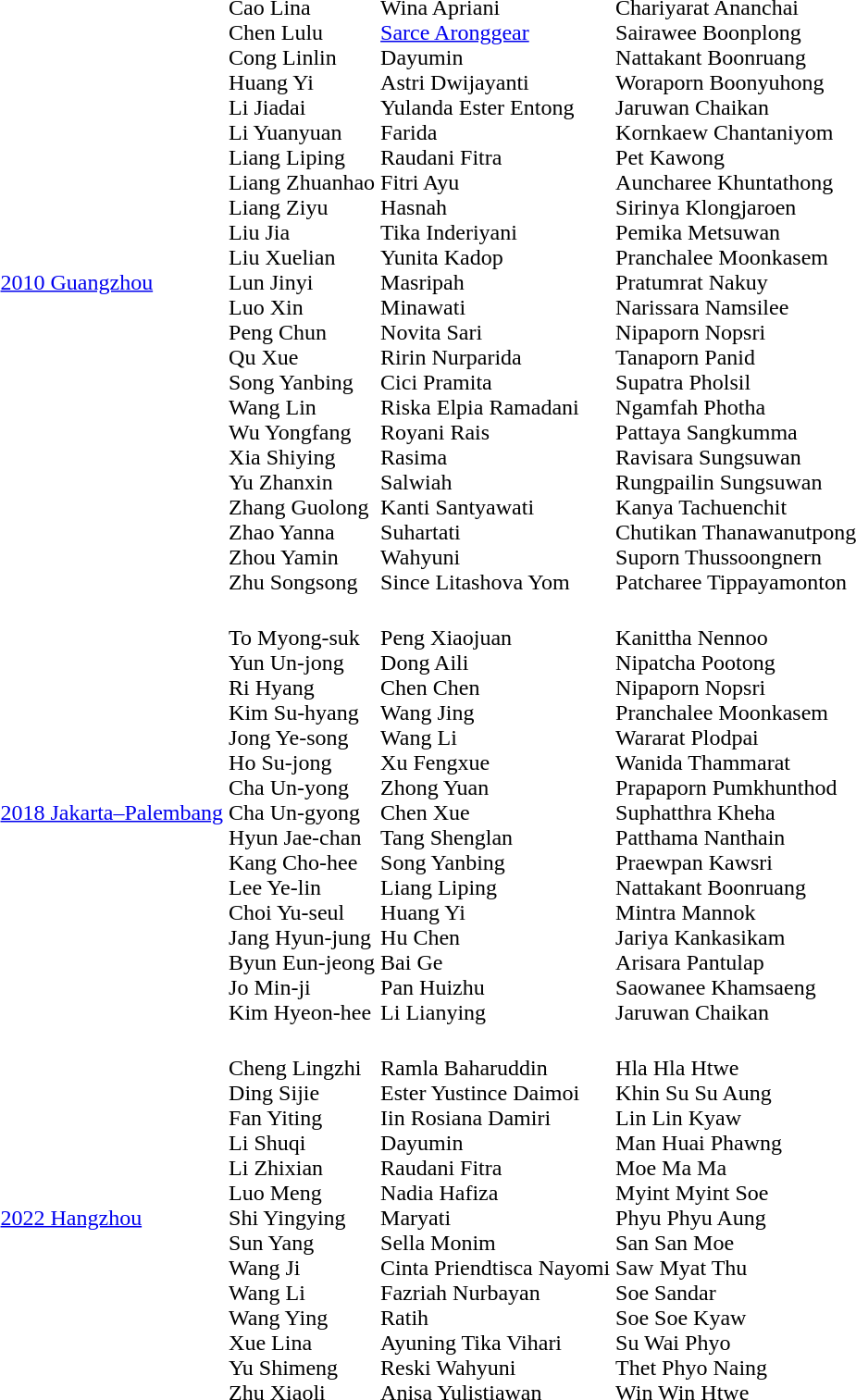<table>
<tr>
<td><a href='#'>2010 Guangzhou</a></td>
<td><br>Cao Lina<br>Chen Lulu<br>Cong Linlin<br>Huang Yi<br>Li Jiadai<br>Li Yuanyuan<br>Liang Liping<br>Liang Zhuanhao<br>Liang Ziyu<br>Liu Jia<br>Liu Xuelian<br>Lun Jinyi<br>Luo Xin<br>Peng Chun<br>Qu Xue<br>Song Yanbing<br>Wang Lin<br>Wu Yongfang<br>Xia Shiying<br>Yu Zhanxin<br>Zhang Guolong<br>Zhao Yanna<br>Zhou Yamin<br>Zhu Songsong</td>
<td><br>Wina Apriani<br><a href='#'>Sarce Aronggear</a><br>Dayumin<br>Astri Dwijayanti<br>Yulanda Ester Entong<br>Farida<br>Raudani Fitra<br>Fitri Ayu<br>Hasnah<br>Tika Inderiyani<br>Yunita Kadop<br>Masripah<br>Minawati<br>Novita Sari<br>Ririn Nurparida<br>Cici Pramita<br>Riska Elpia Ramadani<br>Royani Rais<br>Rasima<br>Salwiah<br>Kanti Santyawati<br>Suhartati<br>Wahyuni<br>Since Litashova Yom</td>
<td><br>Chariyarat Ananchai<br>Sairawee Boonplong<br>Nattakant Boonruang<br>Woraporn Boonyuhong<br>Jaruwan Chaikan<br>Kornkaew Chantaniyom<br>Pet Kawong<br>Auncharee Khuntathong<br>Sirinya Klongjaroen<br>Pemika Metsuwan<br>Pranchalee Moonkasem<br>Pratumrat Nakuy<br>Narissara Namsilee<br>Nipaporn Nopsri<br>Tanaporn Panid<br>Supatra Pholsil<br>Ngamfah Photha<br>Pattaya Sangkumma<br>Ravisara Sungsuwan<br>Rungpailin Sungsuwan<br>Kanya Tachuenchit<br>Chutikan Thanawanutpong<br>Suporn Thussoongnern<br>Patcharee Tippayamonton</td>
</tr>
<tr>
<td><a href='#'>2018 Jakarta–Palembang</a></td>
<td><br>To Myong-suk<br>Yun Un-jong<br>Ri Hyang<br>Kim Su-hyang<br>Jong Ye-song<br>Ho Su-jong<br>Cha Un-yong<br>Cha Un-gyong<br>Hyun Jae-chan<br>Kang Cho-hee<br>Lee Ye-lin<br>Choi Yu-seul<br>Jang Hyun-jung<br>Byun Eun-jeong<br>Jo Min-ji<br>Kim Hyeon-hee</td>
<td><br>Peng Xiaojuan<br>Dong Aili<br>Chen Chen<br>Wang Jing<br>Wang Li<br>Xu Fengxue<br>Zhong Yuan<br>Chen Xue<br>Tang Shenglan<br>Song Yanbing<br>Liang Liping<br>Huang Yi<br>Hu Chen<br>Bai Ge<br>Pan Huizhu<br>Li Lianying</td>
<td><br>Kanittha Nennoo<br>Nipatcha Pootong<br>Nipaporn Nopsri<br>Pranchalee Moonkasem<br>Wararat Plodpai<br>Wanida Thammarat<br>Prapaporn Pumkhunthod<br>Suphatthra Kheha<br>Patthama Nanthain<br>Praewpan Kawsri<br>Nattakant Boonruang<br>Mintra Mannok<br>Jariya Kankasikam<br>Arisara Pantulap<br>Saowanee Khamsaeng<br>Jaruwan Chaikan</td>
</tr>
<tr>
<td><a href='#'>2022 Hangzhou</a></td>
<td><br>Cheng Lingzhi<br>Ding Sijie<br>Fan Yiting<br>Li Shuqi<br>Li Zhixian<br>Luo Meng<br>Shi Yingying<br>Sun Yang<br>Wang Ji<br>Wang Li<br>Wang Ying<br>Xue Lina<br>Yu Shimeng<br>Zhu Xiaoli</td>
<td><br>Ramla Baharuddin<br>Ester Yustince Daimoi<br>Iin Rosiana Damiri<br>Dayumin<br>Raudani Fitra<br>Nadia Hafiza<br>Maryati<br>Sella Monim<br>Cinta Priendtisca Nayomi<br>Fazriah Nurbayan<br>Ratih<br>Ayuning Tika Vihari<br>Reski Wahyuni<br>Anisa Yulistiawan</td>
<td><br>Hla Hla Htwe<br>Khin Su Su Aung<br>Lin Lin Kyaw<br>Man Huai Phawng<br>Moe Ma Ma<br>Myint Myint Soe<br>Phyu Phyu Aung<br>San San Moe<br>Saw Myat Thu<br>Soe Sandar<br>Soe Soe Kyaw<br>Su Wai Phyo<br>Thet Phyo Naing<br>Win Win Htwe</td>
</tr>
</table>
